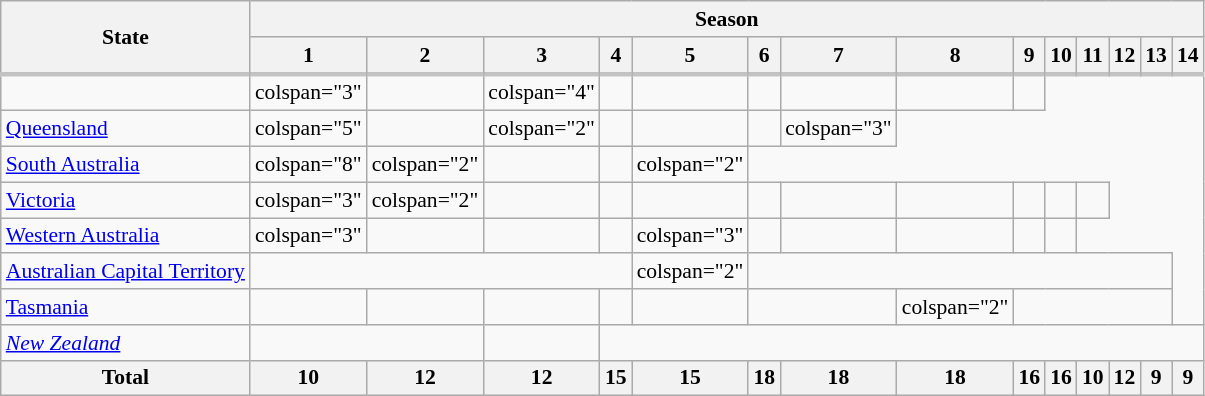<table class="wikitable plainrowheaders" style="text-align:center; font-size:90%;">
<tr>
<th scope="col" rowspan="2">State</th>
<th scope="col" colspan="14">Season</th>
</tr>
<tr>
<th scope="col">1</th>
<th scope="col">2</th>
<th scope="col">3</th>
<th scope="col">4</th>
<th scope="col">5</th>
<th scope="col">6</th>
<th scope="col">7</th>
<th scope="col">8</th>
<th scope="col">9</th>
<th scope="col">10</th>
<th scope="col">11</th>
<th scope="col">12</th>
<th scope="col">13</th>
<th scope="col">14</th>
</tr>
<tr style="border-top:3px solid #aaaa;">
<td scope="row" style="text-align:left;"></td>
<td>colspan="3" </td>
<td></td>
<td>colspan="4" </td>
<td></td>
<td></td>
<td></td>
<td></td>
<td></td>
<td></td>
</tr>
<tr>
<td scope="row" style="text-align:left;"><a href='#'>Queensland</a></td>
<td>colspan="5" </td>
<td></td>
<td>colspan="2" </td>
<td></td>
<td></td>
<td></td>
<td>colspan="3" </td>
</tr>
<tr>
<td scope="row" style="text-align:left;"><a href='#'>South Australia</a></td>
<td>colspan="8" </td>
<td>colspan="2" </td>
<td></td>
<td></td>
<td>colspan="2" </td>
</tr>
<tr>
<td scope="row" style="text-align:left;"><a href='#'>Victoria</a></td>
<td>colspan="3" </td>
<td>colspan="2" </td>
<td></td>
<td></td>
<td></td>
<td></td>
<td></td>
<td></td>
<td></td>
<td></td>
<td></td>
</tr>
<tr>
<td scope="row" style="text-align:left;"><a href='#'>Western Australia</a></td>
<td>colspan="3" </td>
<td></td>
<td></td>
<td></td>
<td>colspan="3" </td>
<td></td>
<td></td>
<td></td>
<td></td>
<td></td>
</tr>
<tr>
<td scope="row" style="text-align:left;"><a href='#'>Australian Capital Territory</a></td>
<td colspan="4"></td>
<td>colspan="2" </td>
<td colspan="8"></td>
</tr>
<tr>
<td scope="row" style="text-align:left;"><a href='#'>Tasmania</a></td>
<td></td>
<td></td>
<td></td>
<td></td>
<td></td>
<td colspan="2"></td>
<td>colspan="2" </td>
<td colspan=5></td>
</tr>
<tr>
<td scope="row" style="text-align:left;"><em><a href='#'>New Zealand</a></em></td>
<td colspan="2"></td>
<td></td>
<td colspan="11"></td>
</tr>
<tr>
<th><strong>Total</strong></th>
<th>10</th>
<th>12</th>
<th>12</th>
<th>15</th>
<th>15</th>
<th>18</th>
<th>18</th>
<th>18</th>
<th>16</th>
<th>16</th>
<th>10</th>
<th>12</th>
<th>9</th>
<th>9</th>
</tr>
</table>
